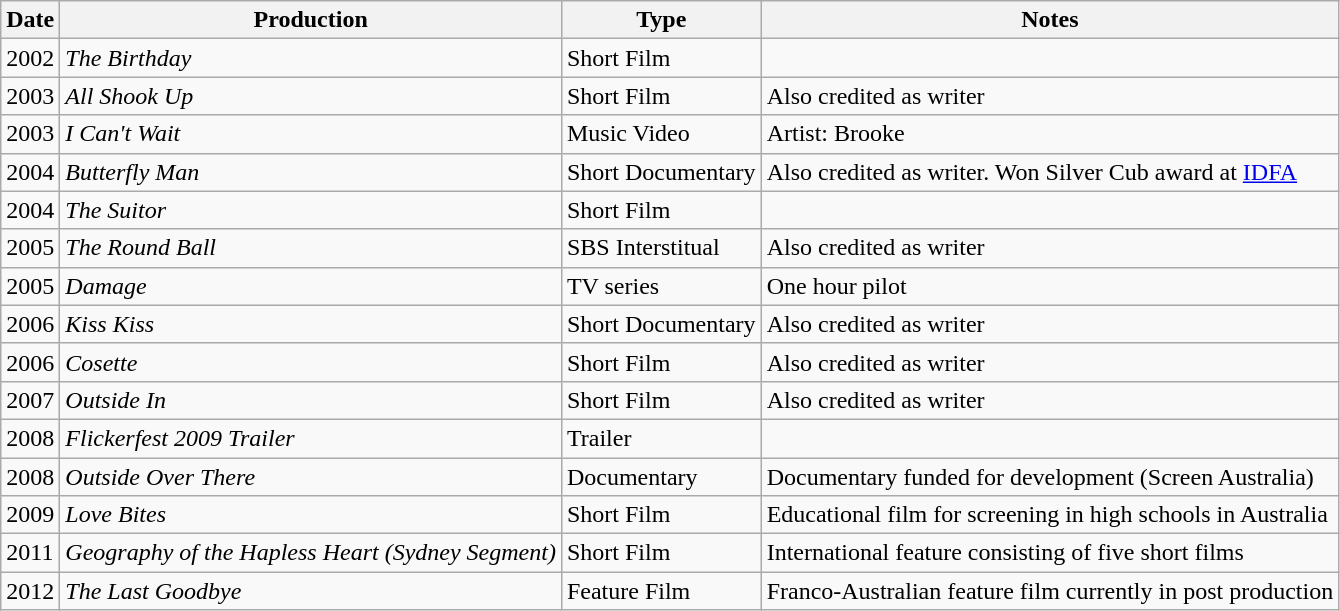<table class="wikitable sortable">
<tr>
<th>Date</th>
<th>Production</th>
<th>Type</th>
<th class="unsortable">Notes</th>
</tr>
<tr>
<td>2002</td>
<td><em>The Birthday</em></td>
<td>Short Film</td>
<td></td>
</tr>
<tr>
<td>2003</td>
<td><em>All Shook Up</em></td>
<td>Short Film</td>
<td>Also credited as writer</td>
</tr>
<tr>
<td>2003</td>
<td><em>I Can't Wait</em></td>
<td>Music Video</td>
<td>Artist: Brooke</td>
</tr>
<tr>
<td>2004</td>
<td><em>Butterfly Man</em></td>
<td>Short Documentary</td>
<td>Also credited as writer. Won Silver Cub award at <a href='#'>IDFA</a></td>
</tr>
<tr>
<td>2004</td>
<td><em>The Suitor</em></td>
<td>Short Film</td>
<td></td>
</tr>
<tr>
<td>2005</td>
<td><em>The Round Ball</em></td>
<td>SBS Interstitual</td>
<td>Also credited as writer</td>
</tr>
<tr>
<td>2005</td>
<td><em>Damage</em></td>
<td>TV series</td>
<td>One hour pilot</td>
</tr>
<tr>
<td>2006</td>
<td><em>Kiss Kiss</em></td>
<td>Short Documentary</td>
<td>Also credited as writer</td>
</tr>
<tr>
<td>2006</td>
<td><em>Cosette</em></td>
<td>Short Film</td>
<td>Also credited as writer</td>
</tr>
<tr>
<td>2007</td>
<td><em>Outside In</em></td>
<td>Short Film</td>
<td>Also credited as writer</td>
</tr>
<tr>
<td>2008</td>
<td><em>Flickerfest 2009 Trailer</em></td>
<td>Trailer</td>
<td></td>
</tr>
<tr>
<td>2008</td>
<td><em>Outside Over There</em></td>
<td>Documentary</td>
<td>Documentary funded for development (Screen Australia)</td>
</tr>
<tr>
<td>2009</td>
<td><em>Love Bites</em></td>
<td>Short Film</td>
<td>Educational film for screening in high schools in Australia</td>
</tr>
<tr>
<td>2011</td>
<td><em>Geography of the Hapless Heart (Sydney Segment)</em></td>
<td>Short Film</td>
<td>International feature consisting of five short films</td>
</tr>
<tr>
<td>2012</td>
<td><em>The Last Goodbye</em></td>
<td>Feature Film</td>
<td>Franco-Australian feature film currently in post production</td>
</tr>
</table>
